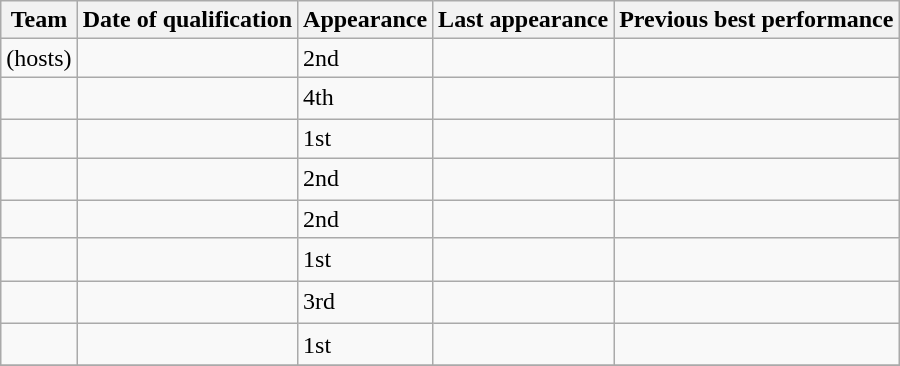<table class="wikitable sortable" style="text-align: left;">
<tr>
<th>Team</th>
<th>Date of qualification</th>
<th data-sort-type="number">Appearance</th>
<th>Last appearance</th>
<th>Previous best performance</th>
</tr>
<tr>
<td> (hosts)</td>
<td></td>
<td>2nd</td>
<td></td>
<td></td>
</tr>
<tr>
<td>　</td>
<td></td>
<td>4th</td>
<td></td>
<td></td>
</tr>
<tr>
<td></td>
<td></td>
<td>1st</td>
<td></td>
<td></td>
</tr>
<tr>
<td>　</td>
<td></td>
<td>2nd</td>
<td></td>
<td></td>
</tr>
<tr>
<td></td>
<td></td>
<td>2nd</td>
<td></td>
<td></td>
</tr>
<tr>
<td>　</td>
<td></td>
<td>1st</td>
<td></td>
<td></td>
</tr>
<tr>
<td>　</td>
<td></td>
<td>3rd</td>
<td></td>
<td></td>
</tr>
<tr>
<td>　</td>
<td></td>
<td>1st</td>
<td></td>
<td></td>
</tr>
<tr>
</tr>
</table>
